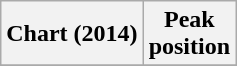<table class="wikitable">
<tr>
<th>Chart (2014)</th>
<th>Peak<br>position</th>
</tr>
<tr>
</tr>
</table>
